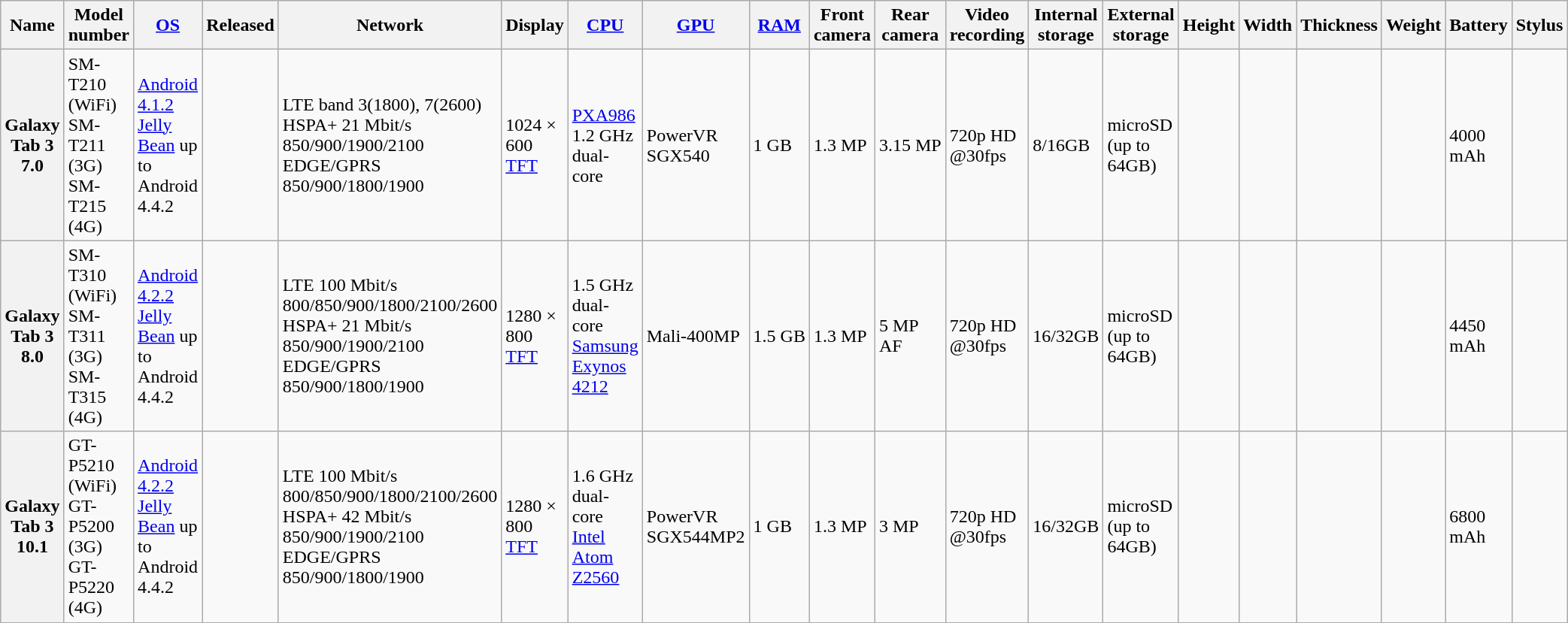<table class="wikitable sortable mw-collapsible mw-collapsed">
<tr>
<th>Name</th>
<th>Model number</th>
<th><a href='#'>OS</a></th>
<th>Released</th>
<th>Network</th>
<th>Display</th>
<th><a href='#'>CPU</a></th>
<th><a href='#'>GPU</a></th>
<th><a href='#'>RAM</a></th>
<th>Front camera</th>
<th>Rear camera</th>
<th>Video recording</th>
<th>Internal storage</th>
<th>External storage</th>
<th>Height</th>
<th>Width</th>
<th>Thickness</th>
<th>Weight</th>
<th>Battery</th>
<th>Stylus</th>
</tr>
<tr>
<th>Galaxy Tab 3 7.0</th>
<td>SM-T210 (WiFi)<br>SM-T211 (3G)<br>SM-T215 (4G)</td>
<td><a href='#'>Android 4.1.2<br>Jelly Bean</a> up to Android 4.4.2</td>
<td></td>
<td>LTE band 3(1800), 7(2600)<br>HSPA+ 21 Mbit/s 850/900/1900/2100<br>EDGE/GPRS 850/900/1800/1900</td>
<td>1024 × 600 <a href='#'>TFT</a></td>
<td><a href='#'>PXA986</a> 1.2 GHz dual-core</td>
<td>PowerVR SGX540</td>
<td>1 GB</td>
<td>1.3 MP</td>
<td>3.15 MP</td>
<td>720p HD @30fps</td>
<td>8/16GB</td>
<td>microSD (up to 64GB)</td>
<td></td>
<td></td>
<td></td>
<td></td>
<td>4000 mAh</td>
<td></td>
</tr>
<tr>
<th>Galaxy Tab 3 8.0</th>
<td>SM-T310 (WiFi)<br>SM-T311 (3G)<br>SM-T315 (4G)</td>
<td><a href='#'>Android 4.2.2<br>Jelly Bean</a> up to Android 4.4.2</td>
<td></td>
<td>LTE 100 Mbit/s 800/850/900/1800/2100/2600<br>HSPA+ 21 Mbit/s 850/900/1900/2100<br>EDGE/GPRS 850/900/1800/1900</td>
<td>1280 × 800 <a href='#'>TFT</a></td>
<td>1.5 GHz dual-core <a href='#'>Samsung Exynos 4212</a></td>
<td>Mali-400MP</td>
<td>1.5 GB</td>
<td>1.3 MP</td>
<td>5 MP AF</td>
<td>720p HD @30fps</td>
<td>16/32GB</td>
<td>microSD (up to 64GB)</td>
<td></td>
<td></td>
<td></td>
<td></td>
<td>4450 mAh</td>
<td></td>
</tr>
<tr>
<th>Galaxy Tab 3 10.1</th>
<td>GT-P5210 (WiFi)<br>GT-P5200 (3G)<br>GT-P5220 (4G)</td>
<td><a href='#'>Android 4.2.2<br>Jelly Bean</a> up to Android 4.4.2</td>
<td></td>
<td>LTE 100 Mbit/s 800/850/900/1800/2100/2600<br>HSPA+ 42 Mbit/s 850/900/1900/2100<br>EDGE/GPRS 850/900/1800/1900</td>
<td>1280 × 800 <a href='#'>TFT</a></td>
<td>1.6 GHz dual-core <a href='#'>Intel Atom Z2560</a></td>
<td>PowerVR SGX544MP2</td>
<td>1 GB</td>
<td>1.3 MP</td>
<td>3 MP</td>
<td>720p HD @30fps</td>
<td>16/32GB</td>
<td>microSD (up to 64GB)</td>
<td></td>
<td></td>
<td></td>
<td></td>
<td>6800 mAh</td>
<td></td>
</tr>
</table>
